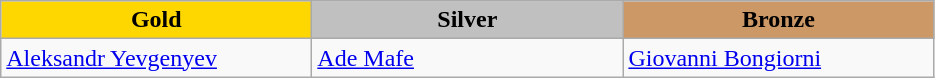<table class="wikitable" style="text-align:left">
<tr align="center">
<td width=200 bgcolor=gold><strong>Gold</strong></td>
<td width=200 bgcolor=silver><strong>Silver</strong></td>
<td width=200 bgcolor=CC9966><strong>Bronze</strong></td>
</tr>
<tr>
<td><a href='#'>Aleksandr Yevgenyev</a><br><em></em></td>
<td><a href='#'>Ade Mafe</a><br><em></em></td>
<td><a href='#'>Giovanni Bongiorni</a><br><em></em></td>
</tr>
</table>
